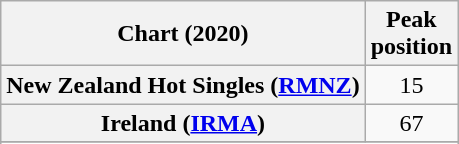<table class="wikitable sortable plainrowheaders" style="text-align:center">
<tr>
<th scope="col">Chart (2020)</th>
<th scope="col">Peak<br>position</th>
</tr>
<tr>
<th scope="row">New Zealand Hot Singles (<a href='#'>RMNZ</a>)</th>
<td>15</td>
</tr>
<tr>
<th scope="row">Ireland (<a href='#'>IRMA</a>)</th>
<td>67</td>
</tr>
<tr>
</tr>
<tr>
</tr>
</table>
